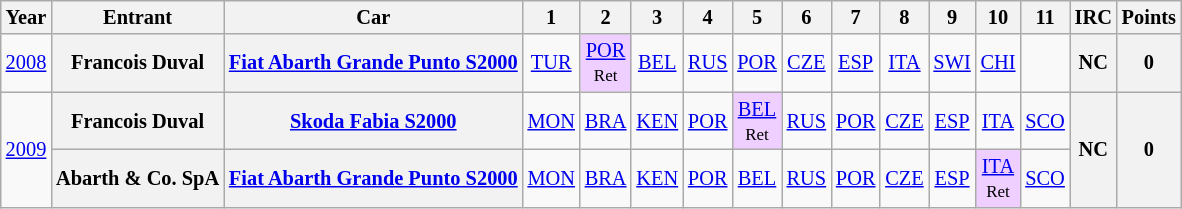<table class="wikitable" border="1" style="text-align:center; font-size:85%;">
<tr>
<th>Year</th>
<th>Entrant</th>
<th>Car</th>
<th>1</th>
<th>2</th>
<th>3</th>
<th>4</th>
<th>5</th>
<th>6</th>
<th>7</th>
<th>8</th>
<th>9</th>
<th>10</th>
<th>11</th>
<th>IRC</th>
<th>Points</th>
</tr>
<tr>
<td><a href='#'>2008</a></td>
<th nowrap>Francois Duval</th>
<th nowrap><a href='#'>Fiat Abarth Grande Punto S2000</a></th>
<td><a href='#'>TUR</a><br><small></small></td>
<td style="background:#EFCFFF;"><a href='#'>POR</a><br><small>Ret</small></td>
<td><a href='#'>BEL</a><br><small></small></td>
<td><a href='#'>RUS</a><br><small></small></td>
<td><a href='#'>POR</a><br><small></small></td>
<td><a href='#'>CZE</a><br><small></small></td>
<td><a href='#'>ESP</a><br><small></small></td>
<td><a href='#'>ITA</a><br><small></small></td>
<td><a href='#'>SWI</a><br><small></small></td>
<td><a href='#'>CHI</a></td>
<td></td>
<th>NC</th>
<th>0</th>
</tr>
<tr>
<td rowspan=2><a href='#'>2009</a></td>
<th nowrap>Francois Duval</th>
<th nowrap><a href='#'>Skoda Fabia S2000</a></th>
<td><a href='#'>MON</a></td>
<td><a href='#'>BRA</a></td>
<td><a href='#'>KEN</a></td>
<td><a href='#'>POR</a></td>
<td style="background:#EFCFFF;"><a href='#'>BEL</a><br><small>Ret</small></td>
<td><a href='#'>RUS</a></td>
<td><a href='#'>POR</a></td>
<td><a href='#'>CZE</a></td>
<td><a href='#'>ESP</a></td>
<td><a href='#'>ITA</a></td>
<td><a href='#'>SCO</a></td>
<th rowspan=2>NC</th>
<th rowspan=2>0</th>
</tr>
<tr>
<th nowrap>Abarth & Co. SpA</th>
<th nowrap><a href='#'>Fiat Abarth Grande Punto S2000</a></th>
<td><a href='#'>MON</a></td>
<td><a href='#'>BRA</a></td>
<td><a href='#'>KEN</a></td>
<td><a href='#'>POR</a></td>
<td><a href='#'>BEL</a></td>
<td><a href='#'>RUS</a></td>
<td><a href='#'>POR</a></td>
<td><a href='#'>CZE</a></td>
<td><a href='#'>ESP</a></td>
<td style="background:#EFCFFF;"><a href='#'>ITA</a><br><small>Ret</small></td>
<td><a href='#'>SCO</a></td>
</tr>
</table>
